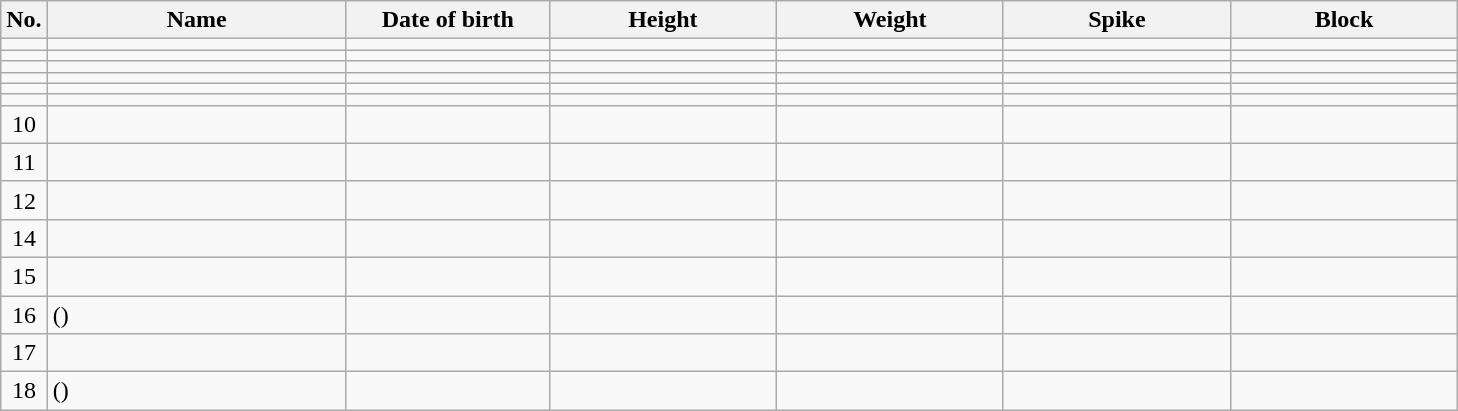<table class="wikitable sortable" style="font-size:100%; text-align:center;">
<tr>
<th>No.</th>
<th style="width:12em">Name</th>
<th style="width:8em">Date of birth</th>
<th style="width:9em">Height</th>
<th style="width:9em">Weight</th>
<th style="width:9em">Spike</th>
<th style="width:9em">Block</th>
</tr>
<tr>
<td></td>
<td align=left> </td>
<td align=right></td>
<td></td>
<td></td>
<td></td>
<td></td>
</tr>
<tr>
<td></td>
<td align=left> </td>
<td align=right></td>
<td></td>
<td></td>
<td></td>
<td></td>
</tr>
<tr>
<td></td>
<td align=left> </td>
<td align=right></td>
<td></td>
<td></td>
<td></td>
<td></td>
</tr>
<tr>
<td></td>
<td align=left> </td>
<td align=right></td>
<td></td>
<td></td>
<td></td>
<td></td>
</tr>
<tr>
<td></td>
<td align=left> </td>
<td align=right></td>
<td></td>
<td></td>
<td></td>
<td></td>
</tr>
<tr>
<td></td>
<td align=left> </td>
<td align=right></td>
<td></td>
<td></td>
<td></td>
<td></td>
</tr>
<tr>
<td>10</td>
<td align=left> </td>
<td align=right></td>
<td></td>
<td></td>
<td></td>
<td></td>
</tr>
<tr>
<td>11</td>
<td align=left> </td>
<td align=right></td>
<td></td>
<td></td>
<td></td>
<td></td>
</tr>
<tr>
<td>12</td>
<td align=left> </td>
<td align=right></td>
<td></td>
<td></td>
<td></td>
<td></td>
</tr>
<tr>
<td>14</td>
<td align=left> </td>
<td align=right></td>
<td></td>
<td></td>
<td></td>
<td></td>
</tr>
<tr>
<td>15</td>
<td align=left> </td>
<td align=right></td>
<td></td>
<td></td>
<td></td>
<td></td>
</tr>
<tr>
<td>16</td>
<td align=left>  ()</td>
<td align=right></td>
<td></td>
<td></td>
<td></td>
<td></td>
</tr>
<tr>
<td>17</td>
<td align=left> </td>
<td align=right></td>
<td></td>
<td></td>
<td></td>
<td></td>
</tr>
<tr>
<td>18</td>
<td align=left>  ()</td>
<td align=right></td>
<td></td>
<td></td>
<td></td>
<td></td>
</tr>
</table>
